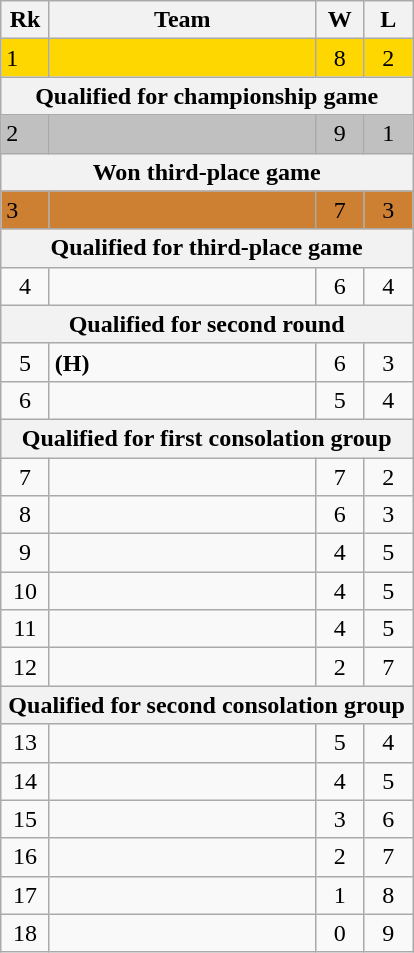<table class=wikitable style=text-align:center>
<tr>
<th width=25>Rk</th>
<th width=170>Team</th>
<th width=25>W</th>
<th width=25>L</th>
</tr>
<tr style="background-color:#FFD700">
<td align=left>1</td>
<td align=left></td>
<td>8</td>
<td>2</td>
</tr>
<tr>
<th colspan="6">Qualified for championship game</th>
</tr>
<tr style="background-color:#C0C0C0">
<td align=left>2</td>
<td align=left></td>
<td>9</td>
<td>1</td>
</tr>
<tr>
<th colspan="6">Won third-place game</th>
</tr>
<tr style="background-color:#CD7F32">
<td align=left>3</td>
<td align=left></td>
<td>7</td>
<td>3</td>
</tr>
<tr>
<th colspan="6">Qualified for third-place game</th>
</tr>
<tr>
<td>4</td>
<td align=left></td>
<td>6</td>
<td>4</td>
</tr>
<tr>
<th colspan="6">Qualified for second round</th>
</tr>
<tr>
<td>5</td>
<td align=left> <strong>(H)</strong></td>
<td>6</td>
<td>3</td>
</tr>
<tr>
<td>6</td>
<td align=left></td>
<td>5</td>
<td>4</td>
</tr>
<tr>
<th colspan="6">Qualified for first consolation group</th>
</tr>
<tr>
<td>7</td>
<td align=left></td>
<td>7</td>
<td>2</td>
</tr>
<tr>
<td>8</td>
<td align=left></td>
<td>6</td>
<td>3</td>
</tr>
<tr>
<td>9</td>
<td align=left></td>
<td>4</td>
<td>5</td>
</tr>
<tr>
<td>10</td>
<td align=left></td>
<td>4</td>
<td>5</td>
</tr>
<tr>
<td>11</td>
<td align=left></td>
<td>4</td>
<td>5</td>
</tr>
<tr>
<td>12</td>
<td align=left></td>
<td>2</td>
<td>7</td>
</tr>
<tr>
<th colspan="6">Qualified for second consolation group</th>
</tr>
<tr>
<td>13</td>
<td align=left></td>
<td>5</td>
<td>4</td>
</tr>
<tr>
<td>14</td>
<td align=left></td>
<td>4</td>
<td>5</td>
</tr>
<tr>
<td>15</td>
<td align=left></td>
<td>3</td>
<td>6</td>
</tr>
<tr>
<td>16</td>
<td align=left></td>
<td>2</td>
<td>7</td>
</tr>
<tr>
<td>17</td>
<td align=left></td>
<td>1</td>
<td>8</td>
</tr>
<tr>
<td>18</td>
<td align=left></td>
<td>0</td>
<td>9</td>
</tr>
</table>
